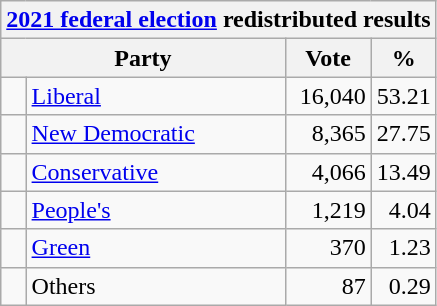<table class="wikitable">
<tr>
<th colspan="4"><a href='#'>2021 federal election</a> redistributed results</th>
</tr>
<tr>
<th bgcolor="#DDDDFF" width="130px" colspan="2">Party</th>
<th bgcolor="#DDDDFF" width="50px">Vote</th>
<th bgcolor="#DDDDFF" width="30px">%</th>
</tr>
<tr>
<td> </td>
<td><a href='#'>Liberal</a></td>
<td align=right>16,040</td>
<td align=right>53.21</td>
</tr>
<tr>
<td> </td>
<td><a href='#'>New Democratic</a></td>
<td align=right>8,365</td>
<td align=right>27.75</td>
</tr>
<tr>
<td> </td>
<td><a href='#'>Conservative</a></td>
<td align=right>4,066</td>
<td align=right>13.49</td>
</tr>
<tr>
<td> </td>
<td><a href='#'>People's</a></td>
<td align=right>1,219</td>
<td align=right>4.04</td>
</tr>
<tr>
<td> </td>
<td><a href='#'>Green</a></td>
<td align=right>370</td>
<td align=right>1.23</td>
</tr>
<tr>
<td> </td>
<td>Others</td>
<td align=right>87</td>
<td align=right>0.29</td>
</tr>
</table>
